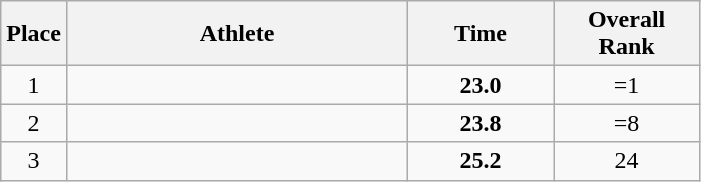<table class=wikitable style="text-align:center">
<tr>
<th width=20>Place</th>
<th width=220>Athlete</th>
<th width=90>Time</th>
<th width=90>Overall Rank</th>
</tr>
<tr>
<td>1</td>
<td align=left></td>
<td><strong>23.0</strong></td>
<td>=1</td>
</tr>
<tr>
<td>2</td>
<td align=left></td>
<td><strong>23.8</strong></td>
<td>=8</td>
</tr>
<tr>
<td>3</td>
<td align=left></td>
<td><strong>25.2</strong></td>
<td>24</td>
</tr>
</table>
